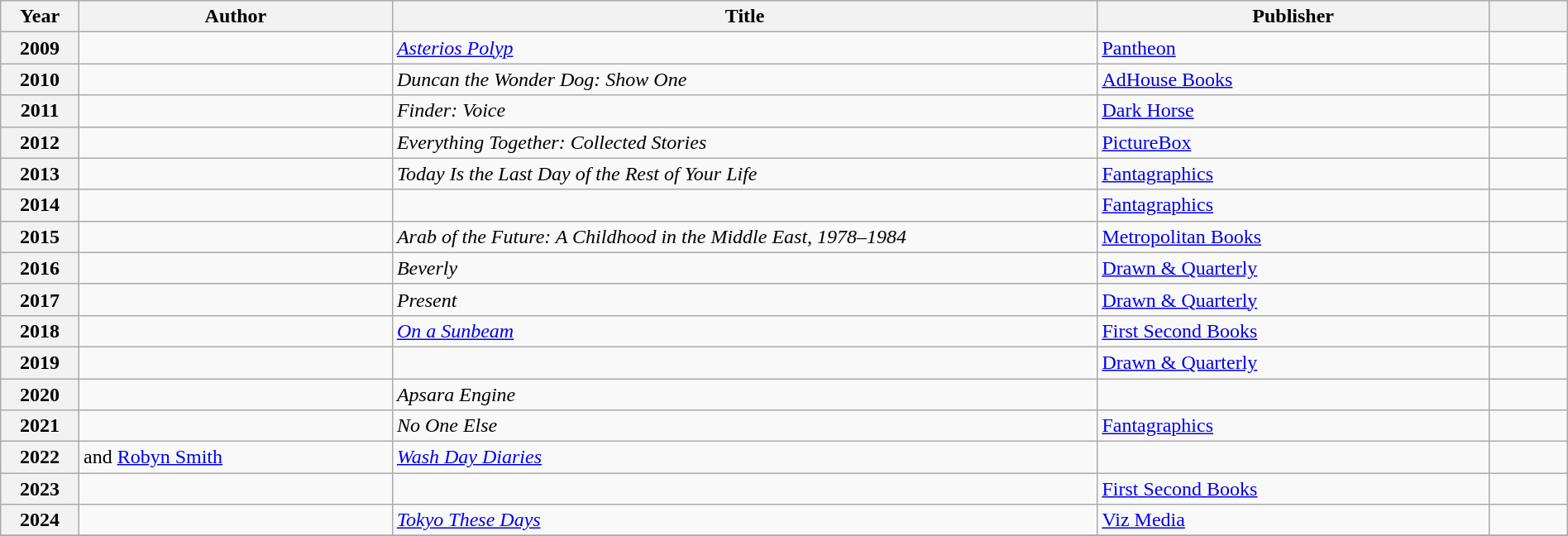<table class="wikitable sortable mw-collapsible" style="width:100%">
<tr>
<th scope="col" width="5%">Year</th>
<th scope="col" width="20%">Author</th>
<th scope="col" width="45%">Title</th>
<th scope="col" width="25%">Publisher</th>
<th scope="col" width="5%"></th>
</tr>
<tr>
<th>2009</th>
<td></td>
<td><em><a href='#'>Asterios Polyp</a></em></td>
<td><a href='#'>Pantheon</a></td>
<td></td>
</tr>
<tr>
<th>2010</th>
<td></td>
<td><em>Duncan the Wonder Dog: Show One</em></td>
<td><a href='#'>AdHouse Books</a></td>
<td></td>
</tr>
<tr>
<th>2011</th>
<td></td>
<td><em>Finder: Voice</em></td>
<td><a href='#'>Dark Horse</a></td>
<td></td>
</tr>
<tr>
<th>2012</th>
<td></td>
<td><em>Everything Together: Collected Stories</em></td>
<td><a href='#'>PictureBox</a></td>
<td></td>
</tr>
<tr>
<th>2013</th>
<td></td>
<td><em>Today Is the Last Day of the Rest of Your Life</em></td>
<td><a href='#'>Fantagraphics</a></td>
<td></td>
</tr>
<tr>
<th>2014</th>
<td></td>
<td></td>
<td><a href='#'>Fantagraphics</a></td>
<td></td>
</tr>
<tr>
<th>2015</th>
<td></td>
<td><em>Arab of the Future: A Childhood in the Middle East, 1978–1984</em></td>
<td><a href='#'>Metropolitan Books</a></td>
<td></td>
</tr>
<tr>
<th>2016</th>
<td></td>
<td><em>Beverly</em></td>
<td><a href='#'>Drawn & Quarterly</a></td>
<td></td>
</tr>
<tr>
<th>2017</th>
<td></td>
<td><em>Present</em></td>
<td><a href='#'>Drawn & Quarterly</a></td>
<td></td>
</tr>
<tr>
<th>2018</th>
<td></td>
<td><em><a href='#'>On a Sunbeam</a></em></td>
<td><a href='#'>First Second Books</a></td>
<td></td>
</tr>
<tr>
<th>2019</th>
<td></td>
<td></td>
<td><a href='#'>Drawn & Quarterly</a></td>
<td></td>
</tr>
<tr>
<th>2020</th>
<td></td>
<td><em>Apsara Engine</em></td>
<td></td>
<td></td>
</tr>
<tr>
<th>2021</th>
<td></td>
<td><em>No One Else</em></td>
<td><a href='#'>Fantagraphics</a></td>
<td></td>
</tr>
<tr>
<th>2022</th>
<td> and <a href='#'>Robyn Smith</a></td>
<td><em><a href='#'>Wash Day Diaries</a></em></td>
<td></td>
<td></td>
</tr>
<tr>
<th>2023</th>
<td></td>
<td></td>
<td><a href='#'>First Second Books</a></td>
<td></td>
</tr>
<tr>
<th>2024</th>
<td></td>
<td><em><a href='#'>Tokyo These Days</a></em></td>
<td><a href='#'>Viz Media</a></td>
<td></td>
</tr>
<tr>
</tr>
</table>
